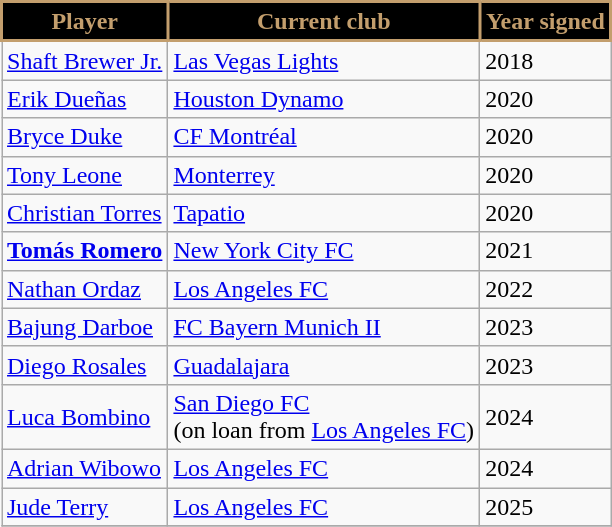<table class="wikitable" style="text-align:center">
<tr>
<th style="background:#000000; color:#C39E6D; border:2px solid #C39E6D;">Player</th>
<th style="background:#000000; color:#C39E6D; border:2px solid #C39E6D;">Current club</th>
<th style="background:#000000; color:#C39E6D; border:2px solid #C39E6D;">Year signed</th>
</tr>
<tr>
<td align=left> <a href='#'>Shaft Brewer Jr.</a></td>
<td align=left> <a href='#'>Las Vegas Lights</a></td>
<td align=left>2018</td>
</tr>
<tr>
<td align=left> <a href='#'>Erik Dueñas</a></td>
<td align=left> <a href='#'>Houston Dynamo</a></td>
<td align=left>2020</td>
</tr>
<tr>
<td align=left> <a href='#'>Bryce Duke</a></td>
<td align=left> <a href='#'>CF Montréal</a></td>
<td align=left>2020</td>
</tr>
<tr>
<td align=left> <a href='#'>Tony Leone</a></td>
<td align=left> <a href='#'>Monterrey</a></td>
<td align=left>2020</td>
</tr>
<tr>
<td align=left> <a href='#'>Christian Torres</a></td>
<td align=left> <a href='#'>Tapatio</a></td>
<td align=left>2020</td>
</tr>
<tr>
<td align=left> <strong><a href='#'>Tomás Romero</a></strong></td>
<td align=left> <a href='#'>New York City FC</a></td>
<td align=left>2021</td>
</tr>
<tr>
<td align=left> <a href='#'>Nathan Ordaz</a></td>
<td align=left> <a href='#'>Los Angeles FC</a></td>
<td align=left>2022</td>
</tr>
<tr>
<td align=left> <a href='#'>Bajung Darboe</a></td>
<td align=left> <a href='#'>FC Bayern Munich II</a></td>
<td align=left>2023</td>
</tr>
<tr>
<td align=left> <a href='#'>Diego Rosales</a></td>
<td align=left> <a href='#'>Guadalajara</a></td>
<td align=left>2023</td>
</tr>
<tr>
<td align=left> <a href='#'>Luca Bombino</a></td>
<td align=left> <a href='#'>San Diego FC</a><br>(on loan from  <a href='#'>Los Angeles FC</a>)</td>
<td align=left>2024</td>
</tr>
<tr>
<td align=left> <a href='#'>Adrian Wibowo</a></td>
<td align=left> <a href='#'>Los Angeles FC</a></td>
<td align=left>2024</td>
</tr>
<tr>
<td align=left> <a href='#'>Jude Terry</a></td>
<td align=left> <a href='#'>Los Angeles FC</a></td>
<td align=left>2025</td>
</tr>
<tr>
</tr>
</table>
